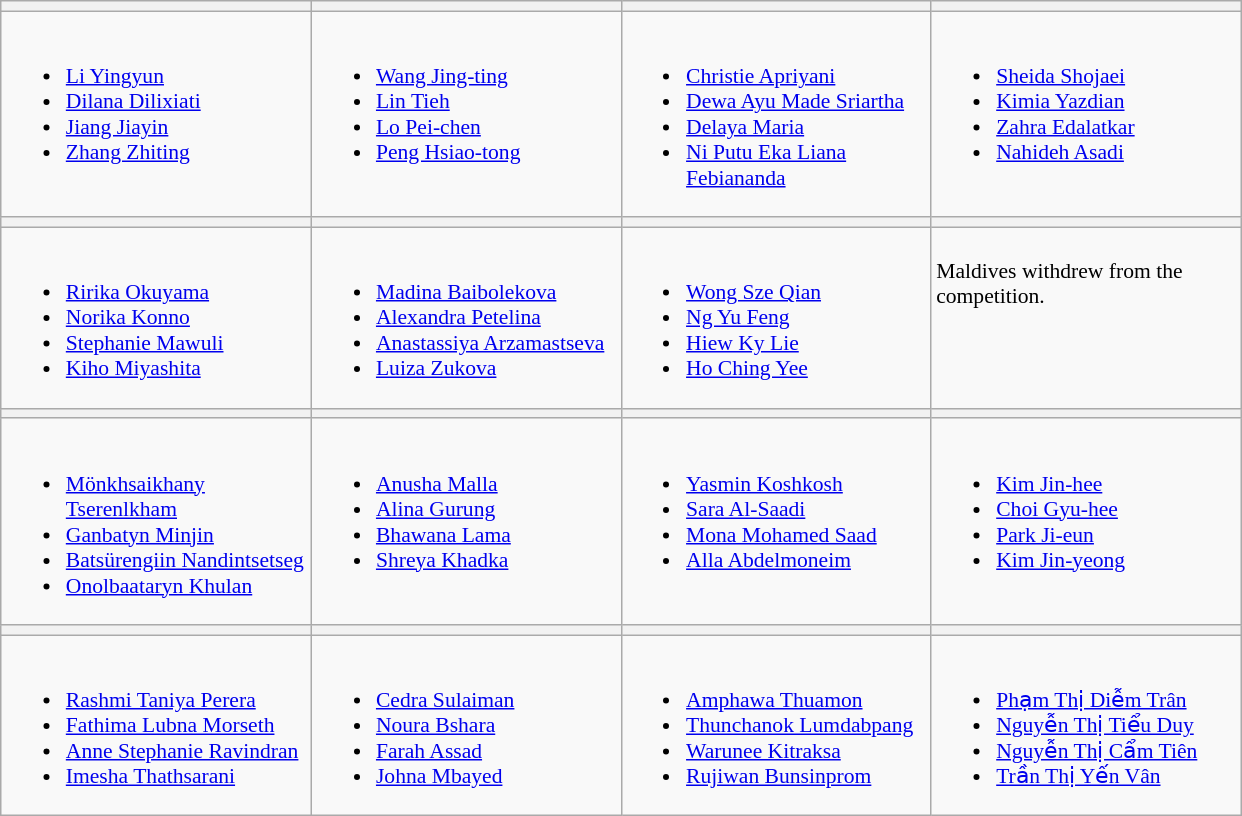<table class="wikitable" style="font-size:90%">
<tr>
<th width=200></th>
<th width=200></th>
<th width=200></th>
<th width=200></th>
</tr>
<tr>
<td valign=top><br><ul><li><a href='#'>Li Yingyun</a></li><li><a href='#'>Dilana Dilixiati</a></li><li><a href='#'>Jiang Jiayin</a></li><li><a href='#'>Zhang Zhiting</a></li></ul></td>
<td valign=top><br><ul><li><a href='#'>Wang Jing-ting</a></li><li><a href='#'>Lin Tieh</a></li><li><a href='#'>Lo Pei-chen</a></li><li><a href='#'>Peng Hsiao-tong</a></li></ul></td>
<td valign=top><br><ul><li><a href='#'>Christie Apriyani</a></li><li><a href='#'>Dewa Ayu Made Sriartha</a></li><li><a href='#'>Delaya Maria</a></li><li><a href='#'>Ni Putu Eka Liana Febiananda</a></li></ul></td>
<td valign=top><br><ul><li><a href='#'>Sheida Shojaei</a></li><li><a href='#'>Kimia Yazdian</a></li><li><a href='#'>Zahra Edalatkar</a></li><li><a href='#'>Nahideh Asadi</a></li></ul></td>
</tr>
<tr>
<th></th>
<th></th>
<th></th>
<th></th>
</tr>
<tr>
<td valign=top><br><ul><li><a href='#'>Ririka Okuyama</a></li><li><a href='#'>Norika Konno</a></li><li><a href='#'>Stephanie Mawuli</a></li><li><a href='#'>Kiho Miyashita</a></li></ul></td>
<td valign=top><br><ul><li><a href='#'>Madina Baibolekova</a></li><li><a href='#'>Alexandra Petelina</a></li><li><a href='#'>Anastassiya Arzamastseva</a></li><li><a href='#'>Luiza Zukova</a></li></ul></td>
<td valign=top><br><ul><li><a href='#'>Wong Sze Qian</a></li><li><a href='#'>Ng Yu Feng</a></li><li><a href='#'>Hiew Ky Lie</a></li><li><a href='#'>Ho Ching Yee</a></li></ul></td>
<td valign=top><br>Maldives withdrew from the competition.</td>
</tr>
<tr>
<th></th>
<th></th>
<th></th>
<th></th>
</tr>
<tr>
<td valign=top><br><ul><li><a href='#'>Mönkhsaikhany Tserenlkham</a></li><li><a href='#'>Ganbatyn Minjin</a></li><li><a href='#'>Batsürengiin Nandintsetseg</a></li><li><a href='#'>Onolbaataryn Khulan</a></li></ul></td>
<td valign=top><br><ul><li><a href='#'>Anusha Malla</a></li><li><a href='#'>Alina Gurung</a></li><li><a href='#'>Bhawana Lama</a></li><li><a href='#'>Shreya Khadka</a></li></ul></td>
<td valign=top><br><ul><li><a href='#'>Yasmin Koshkosh</a></li><li><a href='#'>Sara Al-Saadi</a></li><li><a href='#'>Mona Mohamed Saad</a></li><li><a href='#'>Alla Abdelmoneim</a></li></ul></td>
<td valign=top><br><ul><li><a href='#'>Kim Jin-hee</a></li><li><a href='#'>Choi Gyu-hee</a></li><li><a href='#'>Park Ji-eun</a></li><li><a href='#'>Kim Jin-yeong</a></li></ul></td>
</tr>
<tr>
<th></th>
<th></th>
<th></th>
<th></th>
</tr>
<tr>
<td valign=top><br><ul><li><a href='#'>Rashmi Taniya Perera</a></li><li><a href='#'>Fathima Lubna Morseth</a></li><li><a href='#'>Anne Stephanie Ravindran</a></li><li><a href='#'>Imesha Thathsarani</a></li></ul></td>
<td valign=top><br><ul><li><a href='#'>Cedra Sulaiman</a></li><li><a href='#'>Noura Bshara</a></li><li><a href='#'>Farah Assad</a></li><li><a href='#'>Johna Mbayed</a></li></ul></td>
<td valign=top><br><ul><li><a href='#'>Amphawa Thuamon</a></li><li><a href='#'>Thunchanok Lumdabpang</a></li><li><a href='#'>Warunee Kitraksa</a></li><li><a href='#'>Rujiwan Bunsinprom</a></li></ul></td>
<td valign=top><br><ul><li><a href='#'>Phạm Thị Diễm Trân</a></li><li><a href='#'>Nguyễn Thị Tiểu Duy</a></li><li><a href='#'>Nguyễn Thị Cẩm Tiên</a></li><li><a href='#'>Trần Thị Yến Vân</a></li></ul></td>
</tr>
</table>
